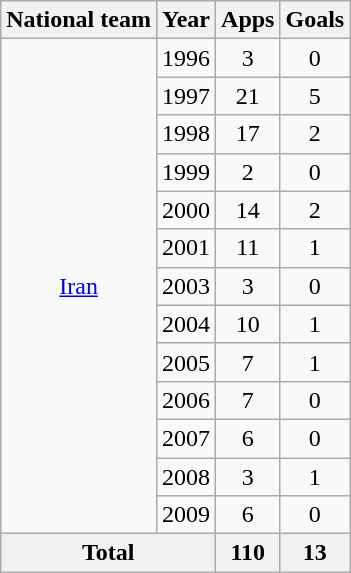<table class="wikitable" style="text-align:center">
<tr>
<th>National team</th>
<th>Year</th>
<th>Apps</th>
<th>Goals</th>
</tr>
<tr>
<td rowspan="13"><a href='#'>Iran</a></td>
<td>1996</td>
<td>3</td>
<td>0</td>
</tr>
<tr>
<td>1997</td>
<td>21</td>
<td>5</td>
</tr>
<tr>
<td>1998</td>
<td>17</td>
<td>2</td>
</tr>
<tr>
<td>1999</td>
<td>2</td>
<td>0</td>
</tr>
<tr>
<td>2000</td>
<td>14</td>
<td>2</td>
</tr>
<tr>
<td>2001</td>
<td>11</td>
<td>1</td>
</tr>
<tr>
<td>2003</td>
<td>3</td>
<td>0</td>
</tr>
<tr>
<td>2004</td>
<td>10</td>
<td>1</td>
</tr>
<tr>
<td>2005</td>
<td>7</td>
<td>1</td>
</tr>
<tr>
<td>2006</td>
<td>7</td>
<td>0</td>
</tr>
<tr>
<td>2007</td>
<td>6</td>
<td>0</td>
</tr>
<tr>
<td>2008</td>
<td>3</td>
<td>1</td>
</tr>
<tr>
<td>2009</td>
<td>6</td>
<td>0</td>
</tr>
<tr>
<th colspan="2">Total</th>
<th>110</th>
<th>13</th>
</tr>
</table>
